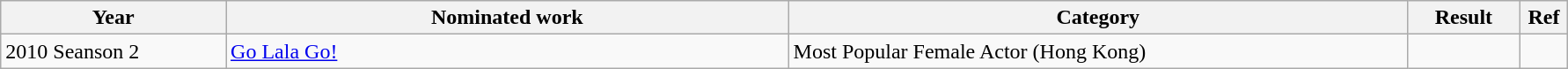<table class="wikitable"  width="94%">
<tr>
<th width="12%">Year</th>
<th width="30%">Nominated work</th>
<th width="33%">Category</th>
<th width="6%">Result</th>
<th width="2%">Ref</th>
</tr>
<tr>
<td>2010 Seanson 2</td>
<td><a href='#'>Go Lala Go!</a></td>
<td>Most Popular Female Actor (Hong Kong)</td>
<td></td>
<td></td>
</tr>
</table>
